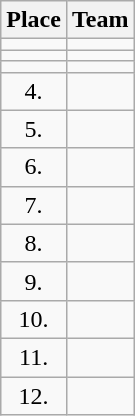<table class="wikitable">
<tr>
<th>Place</th>
<th>Team</th>
</tr>
<tr>
<td align="center"></td>
<td></td>
</tr>
<tr>
<td align="center"></td>
<td></td>
</tr>
<tr>
<td align="center"></td>
<td></td>
</tr>
<tr>
<td align="center">4.</td>
<td></td>
</tr>
<tr>
<td align="center">5.</td>
<td></td>
</tr>
<tr>
<td align="center">6.</td>
<td></td>
</tr>
<tr>
<td align="center">7.</td>
<td></td>
</tr>
<tr>
<td align="center">8.</td>
<td></td>
</tr>
<tr>
<td align="center">9.</td>
<td></td>
</tr>
<tr>
<td align="center">10.</td>
<td></td>
</tr>
<tr>
<td align="center">11.</td>
<td></td>
</tr>
<tr>
<td align="center">12.</td>
<td></td>
</tr>
</table>
